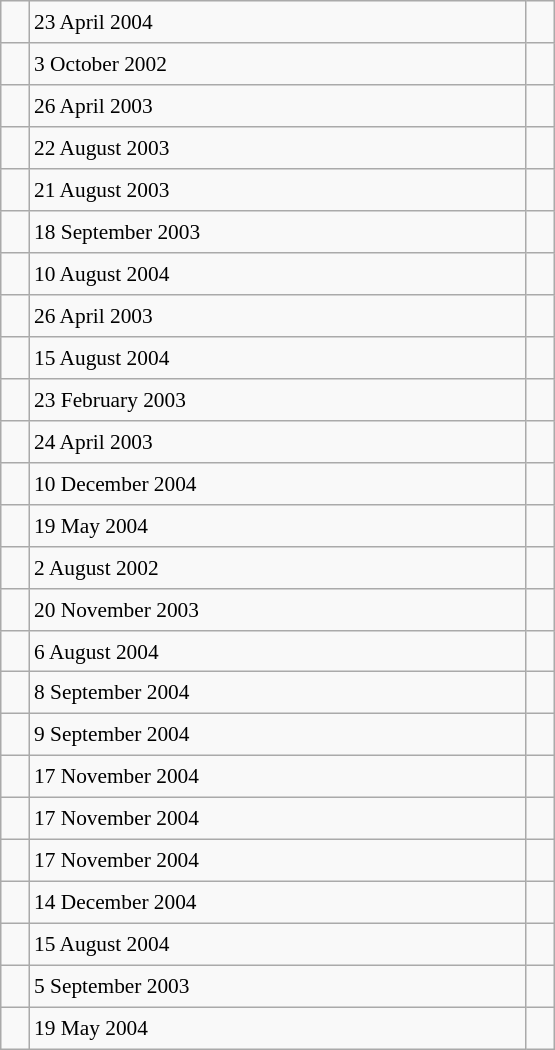<table class="wikitable" style="font-size: 89%; float: left; width: 26em; margin-right: 1em; height: 700px">
<tr>
<td></td>
<td>23 April 2004</td>
<td></td>
</tr>
<tr>
<td></td>
<td>3 October 2002</td>
<td></td>
</tr>
<tr>
<td></td>
<td>26 April 2003</td>
<td></td>
</tr>
<tr>
<td></td>
<td>22 August 2003</td>
<td></td>
</tr>
<tr>
<td></td>
<td>21 August 2003</td>
<td></td>
</tr>
<tr>
<td></td>
<td>18 September 2003</td>
<td></td>
</tr>
<tr>
<td></td>
<td>10 August 2004</td>
<td></td>
</tr>
<tr>
<td></td>
<td>26 April 2003</td>
<td></td>
</tr>
<tr>
<td></td>
<td>15 August 2004</td>
<td></td>
</tr>
<tr>
<td></td>
<td>23 February 2003</td>
<td></td>
</tr>
<tr>
<td></td>
<td>24 April 2003</td>
<td></td>
</tr>
<tr>
<td></td>
<td>10 December 2004</td>
<td></td>
</tr>
<tr>
<td></td>
<td>19 May 2004</td>
<td></td>
</tr>
<tr>
<td></td>
<td>2 August 2002</td>
<td></td>
</tr>
<tr>
<td></td>
<td>20 November 2003</td>
<td></td>
</tr>
<tr>
<td></td>
<td>6 August 2004</td>
<td></td>
</tr>
<tr>
<td></td>
<td>8 September 2004</td>
<td></td>
</tr>
<tr>
<td></td>
<td>9 September 2004</td>
<td></td>
</tr>
<tr>
<td></td>
<td>17 November 2004</td>
<td></td>
</tr>
<tr>
<td></td>
<td>17 November 2004</td>
<td></td>
</tr>
<tr>
<td></td>
<td>17 November 2004</td>
<td></td>
</tr>
<tr>
<td></td>
<td>14 December 2004</td>
<td></td>
</tr>
<tr>
<td></td>
<td>15 August 2004</td>
<td></td>
</tr>
<tr>
<td></td>
<td>5 September 2003</td>
<td></td>
</tr>
<tr>
<td></td>
<td>19 May 2004</td>
<td></td>
</tr>
</table>
